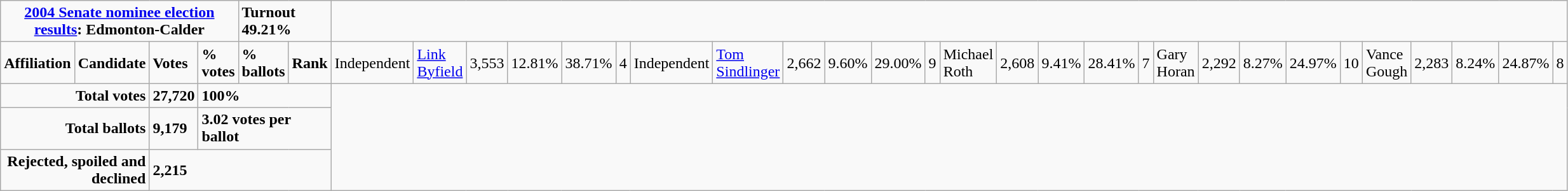<table class="wikitable">
<tr>
<td colspan=5 align=center><strong><a href='#'>2004 Senate nominee election results</a>: Edmonton-Calder</strong></td>
<td colspan=2><strong>Turnout 49.21%</strong></td>
</tr>
<tr>
<td colspan=2><strong>Affiliation</strong></td>
<td><strong>Candidate</strong></td>
<td><strong>Votes</strong></td>
<td><strong>% votes</strong></td>
<td><strong>% ballots</strong></td>
<td><strong>Rank</strong><br>
</td>
<td>Independent</td>
<td><a href='#'>Link Byfield</a></td>
<td>3,553</td>
<td>12.81%</td>
<td>38.71%</td>
<td>4<br>

</td>
<td>Independent</td>
<td><a href='#'>Tom Sindlinger</a></td>
<td>2,662</td>
<td>9.60%</td>
<td>29.00%</td>
<td>9<br></td>
<td>Michael Roth</td>
<td>2,608</td>
<td>9.41%</td>
<td>28.41%</td>
<td>7<br></td>
<td>Gary Horan</td>
<td>2,292</td>
<td>8.27%</td>
<td>24.97%</td>
<td>10<br></td>
<td>Vance Gough</td>
<td>2,283</td>
<td>8.24%</td>
<td>24.87%</td>
<td>8<br>
</td>
</tr>
<tr>
<td colspan=3 align="right"><strong>Total votes</strong></td>
<td><strong>27,720</strong></td>
<td colspan=3><strong>100%</strong></td>
</tr>
<tr>
<td colspan=3 align="right"><strong>Total ballots</strong></td>
<td><strong>9,179</strong></td>
<td colspan=3><strong>3.02 votes per ballot</strong></td>
</tr>
<tr>
<td colspan=3 align="right"><strong>Rejected, spoiled and declined</strong></td>
<td colspan=4><strong>2,215</strong></td>
</tr>
</table>
